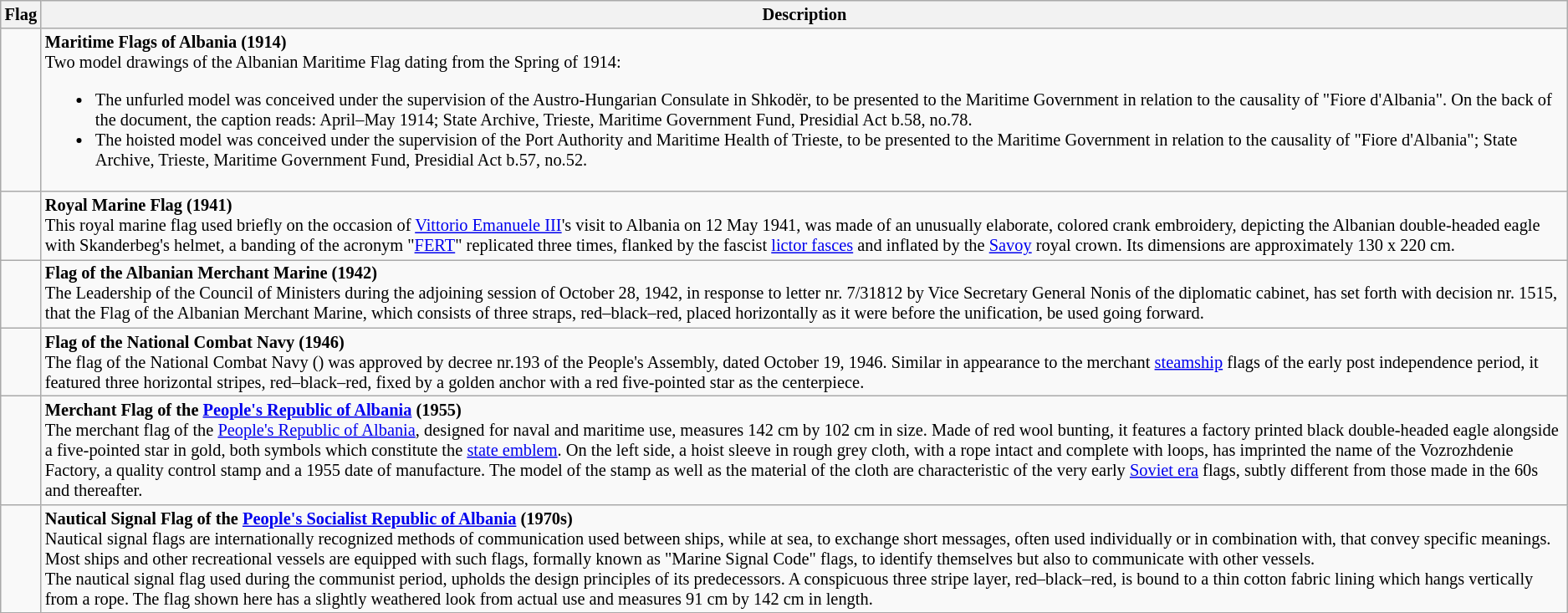<table class="wikitable" style="font-size:85%">
<tr>
<th>Flag</th>
<th>Description</th>
</tr>
<tr>
<td></td>
<td><strong>Maritime Flags of Albania (1914)</strong><br>Two model drawings of the Albanian Maritime Flag dating from the Spring of 1914:<br><ul><li>The unfurled model was conceived under the supervision of the Austro-Hungarian Consulate in Shkodër, to be presented to the Maritime Government in relation to the causality of "Fiore d'Albania". On the back of the document, the caption reads: April–May 1914; State Archive, Trieste, Maritime Government Fund, Presidial Act b.58, no.78.</li><li>The hoisted model was conceived under the supervision of the Port Authority and Maritime Health of Trieste, to be presented to the Maritime Government in relation to the causality of "Fiore d'Albania"; State Archive, Trieste, Maritime Government Fund, Presidial Act b.57, no.52.</li></ul></td>
</tr>
<tr>
<td></td>
<td><strong>Royal Marine Flag (1941)</strong><br>This royal marine flag used briefly on the occasion of <a href='#'>Vittorio Emanuele III</a>'s visit to Albania on 12 May 1941, was made of an unusually elaborate, colored crank embroidery, depicting the Albanian double-headed eagle with Skanderbeg's helmet, a banding of the acronym "<a href='#'>FERT</a>" replicated three times, flanked by the fascist <a href='#'>lictor fasces</a> and inflated by the <a href='#'>Savoy</a> royal crown. Its dimensions are approximately 130 x 220 cm.</td>
</tr>
<tr>
<td></td>
<td><strong>Flag of the Albanian Merchant Marine (1942)</strong><br>The Leadership of the Council of Ministers during the adjoining session of October 28, 1942, in response to letter nr. 7/31812 by Vice Secretary General Nonis of the diplomatic cabinet, has set forth with decision nr. 1515, that the Flag of the Albanian Merchant Marine, which consists of three straps, red–black–red, placed horizontally as it were before the unification, be used going forward.</td>
</tr>
<tr>
<td></td>
<td><strong>Flag of the National Combat Navy (1946)</strong><br>The flag of the National Combat Navy () was approved by decree nr.193 of the People's Assembly, dated October 19, 1946. Similar in appearance to the merchant <a href='#'>steamship</a> flags of the early post independence period, it featured three horizontal stripes, red–black–red, fixed by a golden anchor with a red five-pointed star as the centerpiece.</td>
</tr>
<tr>
<td></td>
<td><strong>Merchant Flag of the <a href='#'>People's Republic of Albania</a> (1955)</strong><br>The merchant flag of the <a href='#'>People's Republic of Albania</a>, designed for naval and maritime use, measures 142 cm by 102 cm in size. Made of red wool bunting, it features a factory printed black double-headed eagle alongside a five-pointed star in gold, both symbols which constitute the <a href='#'>state emblem</a>. On the left side, a hoist sleeve in rough grey cloth, with a rope intact and complete with loops, has imprinted the name of the Vozrozhdenie Factory, a quality control stamp and a 1955 date of manufacture. The model of the stamp as well as the material of the cloth are characteristic of the very early <a href='#'>Soviet era</a> flags, subtly different from those made in the 60s and thereafter.</td>
</tr>
<tr>
<td></td>
<td><strong>Nautical Signal Flag of the <a href='#'>People's Socialist Republic of Albania</a> (1970s)</strong><br>Nautical signal flags are internationally recognized methods of communication used between ships, while at sea, to exchange short messages, often used individually or in combination with, that convey specific meanings. Most ships and other recreational vessels are equipped with such flags, formally known as "Marine Signal Code" flags, to identify themselves but also to communicate with other vessels.<br>The nautical signal flag used during the communist period, upholds the design principles of its predecessors. A conspicuous three stripe layer, red–black–red, is bound to a thin cotton fabric lining which hangs vertically from a rope. The flag shown here has a slightly weathered look from actual use and measures 91 cm by 142 cm in length.</td>
</tr>
<tr>
</tr>
</table>
